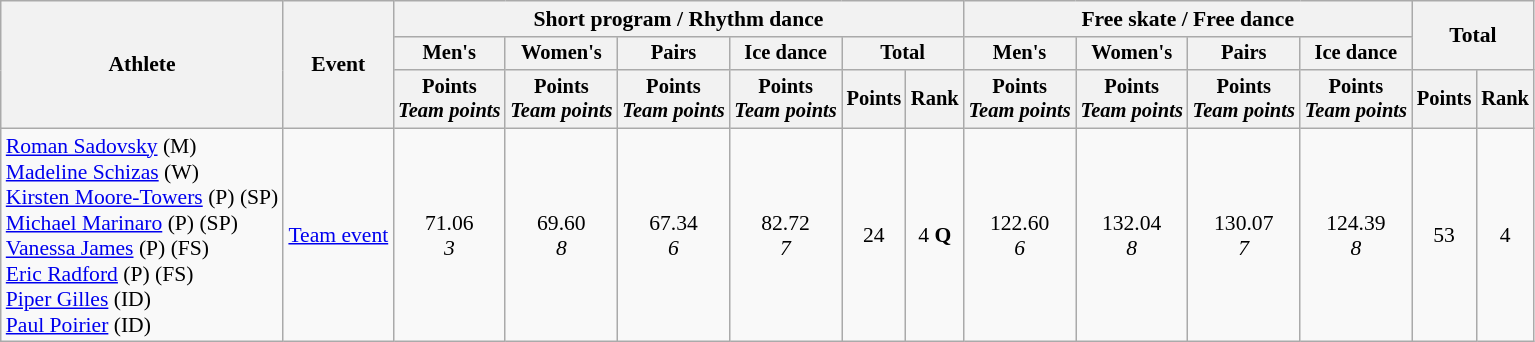<table class=wikitable style=font-size:90%>
<tr>
<th rowspan=3>Athlete</th>
<th rowspan=3>Event</th>
<th colspan=6>Short program / Rhythm dance</th>
<th colspan=4>Free skate / Free dance</th>
<th rowspan=2 colspan=2>Total</th>
</tr>
<tr style=font-size:95%>
<th>Men's</th>
<th>Women's</th>
<th>Pairs</th>
<th>Ice dance</th>
<th colspan=2>Total</th>
<th>Men's</th>
<th>Women's</th>
<th>Pairs</th>
<th>Ice dance</th>
</tr>
<tr style=font-size:95%>
<th>Points<br><em>Team points</em></th>
<th>Points<br><em>Team points</em></th>
<th>Points<br><em>Team points</em></th>
<th>Points<br><em>Team points</em></th>
<th>Points</th>
<th>Rank</th>
<th>Points<br><em>Team points</em></th>
<th>Points<br><em>Team points</em></th>
<th>Points<br><em>Team points</em></th>
<th>Points<br><em>Team points</em></th>
<th>Points</th>
<th>Rank</th>
</tr>
<tr align=center>
<td align=left><a href='#'>Roman Sadovsky</a> (M)<br><a href='#'>Madeline Schizas</a> (W)<br><a href='#'>Kirsten Moore-Towers</a> (P) (SP)<br><a href='#'>Michael Marinaro</a> (P) (SP)<br><a href='#'>Vanessa James</a> (P) (FS)<br><a href='#'>Eric Radford</a> (P) (FS)<br><a href='#'>Piper Gilles</a> (ID)<br><a href='#'>Paul Poirier</a> (ID)</td>
<td align=left><a href='#'>Team event</a></td>
<td>71.06<br><em>3</em></td>
<td>69.60<br><em>8</em></td>
<td>67.34<br><em>6</em></td>
<td>82.72<br><em>7</em></td>
<td>24</td>
<td>4 <strong>Q</strong></td>
<td>122.60<br><em>6</em></td>
<td>132.04<br><em>8</em></td>
<td>130.07<br><em>7</em></td>
<td>124.39<br><em>8</em></td>
<td>53</td>
<td>4</td>
</tr>
</table>
